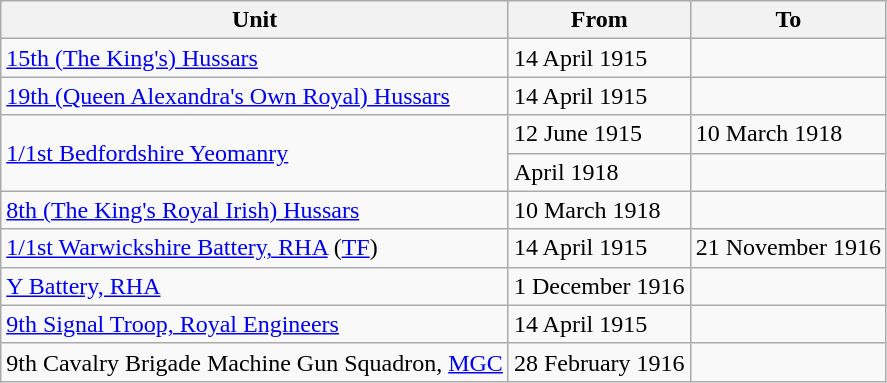<table class="wikitable">
<tr>
<th>Unit</th>
<th>From</th>
<th>To</th>
</tr>
<tr>
<td><a href='#'>15th (The King's) Hussars</a></td>
<td>14 April 1915</td>
<td></td>
</tr>
<tr>
<td><a href='#'>19th (Queen Alexandra's Own Royal) Hussars</a></td>
<td>14 April 1915</td>
<td></td>
</tr>
<tr>
<td rowspan=2><a href='#'>1/1st Bedfordshire Yeomanry</a></td>
<td>12 June 1915</td>
<td>10 March 1918</td>
</tr>
<tr>
<td>April 1918</td>
<td></td>
</tr>
<tr>
<td><a href='#'>8th (The King's Royal Irish) Hussars</a></td>
<td>10 March 1918</td>
<td></td>
</tr>
<tr>
<td><a href='#'>1/1st Warwickshire Battery, RHA</a> (<a href='#'>TF</a>)</td>
<td>14 April 1915</td>
<td>21 November 1916</td>
</tr>
<tr>
<td><a href='#'>Y Battery, RHA</a></td>
<td>1 December 1916</td>
<td></td>
</tr>
<tr>
<td><a href='#'>9th Signal Troop, Royal Engineers</a></td>
<td>14 April 1915</td>
<td></td>
</tr>
<tr>
<td>9th Cavalry Brigade Machine Gun Squadron, <a href='#'>MGC</a></td>
<td>28 February 1916</td>
<td></td>
</tr>
</table>
